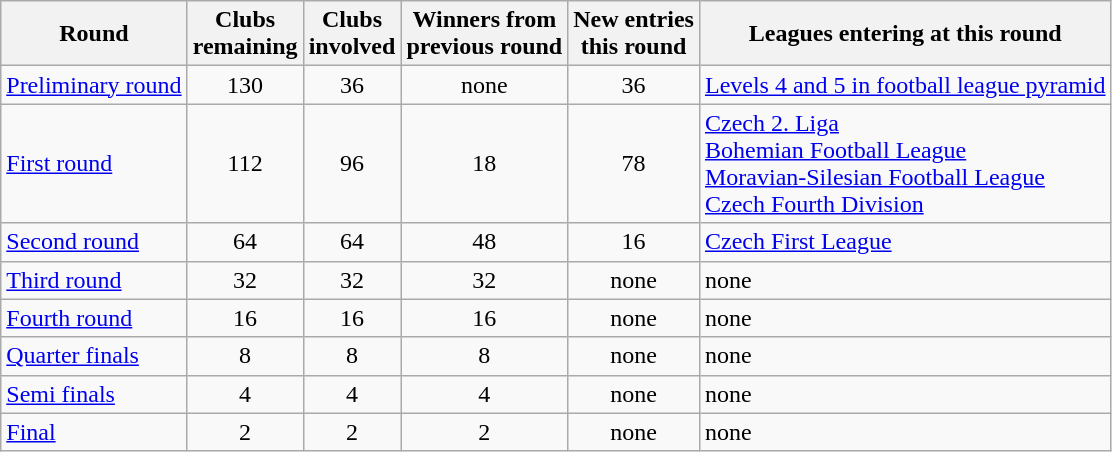<table class="wikitable">
<tr>
<th>Round</th>
<th>Clubs<br>remaining</th>
<th>Clubs<br>involved</th>
<th>Winners from<br>previous round</th>
<th>New entries<br>this round</th>
<th>Leagues entering at this round</th>
</tr>
<tr>
<td><a href='#'>Preliminary round</a></td>
<td align="center">130</td>
<td align="center">36</td>
<td align="center">none</td>
<td align="center">36</td>
<td><a href='#'>Levels 4 and 5 in football league pyramid</a></td>
</tr>
<tr>
<td><a href='#'>First round</a></td>
<td align="center">112</td>
<td align="center">96</td>
<td align="center">18</td>
<td align="center">78</td>
<td><a href='#'>Czech 2. Liga</a><br><a href='#'>Bohemian Football League</a><br><a href='#'>Moravian-Silesian Football League</a><br><a href='#'>Czech Fourth Division</a></td>
</tr>
<tr>
<td><a href='#'>Second round</a></td>
<td align="center">64</td>
<td align="center">64</td>
<td align="center">48</td>
<td align="center">16</td>
<td><a href='#'>Czech First League</a></td>
</tr>
<tr>
<td><a href='#'>Third round</a></td>
<td align="center">32</td>
<td align="center">32</td>
<td align="center">32</td>
<td align="center">none</td>
<td>none</td>
</tr>
<tr>
<td><a href='#'>Fourth round</a></td>
<td align="center">16</td>
<td align="center">16</td>
<td align="center">16</td>
<td align="center">none</td>
<td>none</td>
</tr>
<tr>
<td><a href='#'>Quarter finals</a></td>
<td align="center">8</td>
<td align="center">8</td>
<td align="center">8</td>
<td align="center">none</td>
<td>none</td>
</tr>
<tr>
<td><a href='#'>Semi finals</a></td>
<td align="center">4</td>
<td align="center">4</td>
<td align="center">4</td>
<td align="center">none</td>
<td>none</td>
</tr>
<tr>
<td><a href='#'>Final</a></td>
<td align="center">2</td>
<td align="center">2</td>
<td align="center">2</td>
<td align="center">none</td>
<td>none</td>
</tr>
</table>
